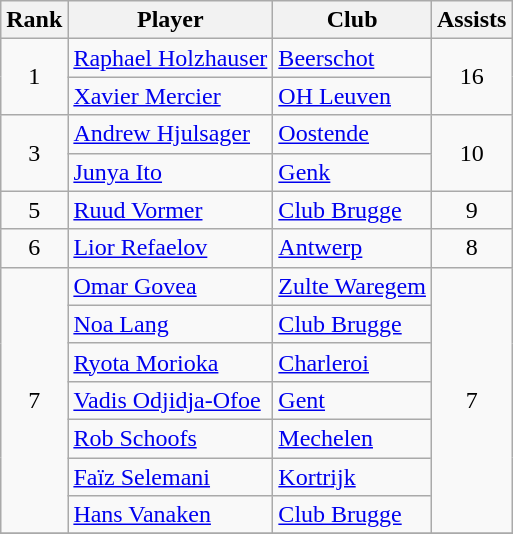<table class="wikitable" style="text-align: center;">
<tr>
<th>Rank</th>
<th>Player</th>
<th>Club</th>
<th>Assists</th>
</tr>
<tr>
<td rowspan="2">1</td>
<td style="text-align: left;"> <a href='#'>Raphael Holzhauser</a></td>
<td style="text-align: left;"><a href='#'>Beerschot</a></td>
<td rowspan="2">16</td>
</tr>
<tr>
<td style="text-align: left;"> <a href='#'>Xavier Mercier</a></td>
<td style="text-align: left;"><a href='#'>OH Leuven</a></td>
</tr>
<tr>
<td rowspan="2">3</td>
<td style="text-align: left;"> <a href='#'>Andrew Hjulsager</a></td>
<td style="text-align: left;"><a href='#'>Oostende</a></td>
<td rowspan="2">10</td>
</tr>
<tr>
<td style="text-align: left;"> <a href='#'>Junya Ito</a></td>
<td style="text-align: left;"><a href='#'>Genk</a></td>
</tr>
<tr>
<td>5</td>
<td style="text-align: left;"> <a href='#'>Ruud Vormer</a></td>
<td style="text-align: left;"><a href='#'>Club Brugge</a></td>
<td>9</td>
</tr>
<tr>
<td>6</td>
<td style="text-align: left;"> <a href='#'>Lior Refaelov</a></td>
<td style="text-align: left;"><a href='#'>Antwerp</a></td>
<td>8</td>
</tr>
<tr>
<td rowspan="7">7</td>
<td style="text-align: left;"> <a href='#'>Omar Govea</a></td>
<td style="text-align: left;"><a href='#'>Zulte Waregem</a></td>
<td rowspan="7">7</td>
</tr>
<tr>
<td style="text-align: left;"> <a href='#'>Noa Lang</a></td>
<td style="text-align: left;"><a href='#'>Club Brugge</a></td>
</tr>
<tr>
<td style="text-align: left;"> <a href='#'>Ryota Morioka</a></td>
<td style="text-align: left;"><a href='#'>Charleroi</a></td>
</tr>
<tr>
<td style="text-align: left;"> <a href='#'>Vadis Odjidja-Ofoe</a></td>
<td style="text-align: left;"><a href='#'>Gent</a></td>
</tr>
<tr>
<td style="text-align: left;"> <a href='#'>Rob Schoofs</a></td>
<td style="text-align: left;"><a href='#'>Mechelen</a></td>
</tr>
<tr>
<td style="text-align: left;"> <a href='#'>Faïz Selemani</a></td>
<td style="text-align: left;"><a href='#'>Kortrijk</a></td>
</tr>
<tr>
<td style="text-align: left;"> <a href='#'>Hans Vanaken</a></td>
<td style="text-align: left;"><a href='#'>Club Brugge</a></td>
</tr>
<tr>
</tr>
</table>
